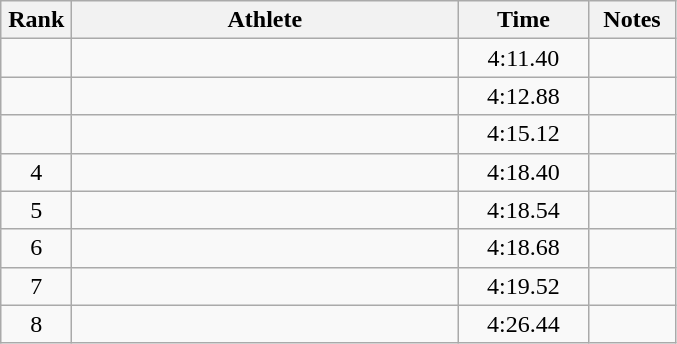<table class="wikitable" style="text-align:center">
<tr>
<th width=40>Rank</th>
<th width=250>Athlete</th>
<th width=80>Time</th>
<th width=50>Notes</th>
</tr>
<tr>
<td></td>
<td align=left></td>
<td>4:11.40</td>
<td></td>
</tr>
<tr>
<td></td>
<td align=left></td>
<td>4:12.88</td>
<td></td>
</tr>
<tr>
<td></td>
<td align=left></td>
<td>4:15.12</td>
<td></td>
</tr>
<tr>
<td>4</td>
<td align=left></td>
<td>4:18.40</td>
<td></td>
</tr>
<tr>
<td>5</td>
<td align=left></td>
<td>4:18.54</td>
<td></td>
</tr>
<tr>
<td>6</td>
<td align=left></td>
<td>4:18.68</td>
<td></td>
</tr>
<tr>
<td>7</td>
<td align=left></td>
<td>4:19.52</td>
<td></td>
</tr>
<tr>
<td>8</td>
<td align=left></td>
<td>4:26.44</td>
<td></td>
</tr>
</table>
